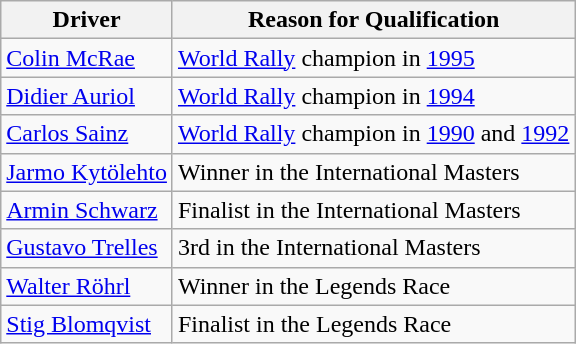<table class="wikitable">
<tr>
<th>Driver</th>
<th>Reason for Qualification</th>
</tr>
<tr>
<td> <a href='#'>Colin McRae</a></td>
<td><a href='#'>World Rally</a> champion in <a href='#'>1995</a></td>
</tr>
<tr>
<td> <a href='#'>Didier Auriol</a></td>
<td><a href='#'>World Rally</a> champion in <a href='#'>1994</a></td>
</tr>
<tr>
<td> <a href='#'>Carlos Sainz</a></td>
<td><a href='#'>World Rally</a> champion in <a href='#'>1990</a> and <a href='#'>1992</a></td>
</tr>
<tr>
<td> <a href='#'>Jarmo Kytölehto</a></td>
<td>Winner in the International Masters</td>
</tr>
<tr>
<td> <a href='#'>Armin Schwarz</a></td>
<td>Finalist in the International Masters</td>
</tr>
<tr>
<td> <a href='#'>Gustavo Trelles</a></td>
<td>3rd in the International Masters</td>
</tr>
<tr>
<td> <a href='#'>Walter Röhrl</a></td>
<td>Winner in the Legends Race</td>
</tr>
<tr>
<td> <a href='#'>Stig Blomqvist</a></td>
<td>Finalist in the Legends Race</td>
</tr>
</table>
